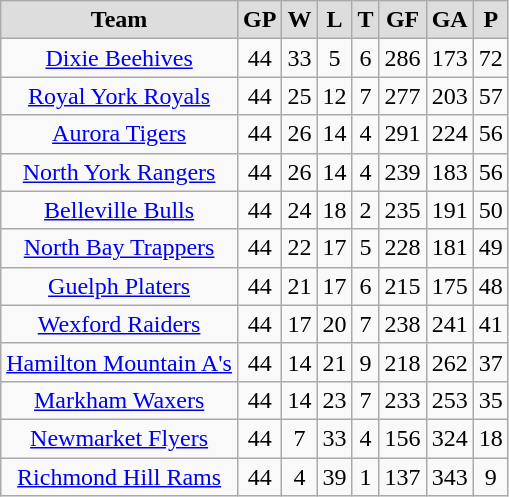<table class="wikitable">
<tr align="center"  bgcolor="#dddddd">
<td><strong>Team</strong></td>
<td><strong>GP</strong></td>
<td><strong>W</strong></td>
<td><strong>L</strong></td>
<td><strong>T</strong></td>
<td><strong>GF</strong></td>
<td><strong>GA</strong></td>
<td><strong>P</strong></td>
</tr>
<tr align="center">
<td><a href='#'>Dixie Beehives</a></td>
<td>44</td>
<td>33</td>
<td>5</td>
<td>6</td>
<td>286</td>
<td>173</td>
<td>72</td>
</tr>
<tr align="center">
<td><a href='#'>Royal York Royals</a></td>
<td>44</td>
<td>25</td>
<td>12</td>
<td>7</td>
<td>277</td>
<td>203</td>
<td>57</td>
</tr>
<tr align="center">
<td><a href='#'>Aurora Tigers</a></td>
<td>44</td>
<td>26</td>
<td>14</td>
<td>4</td>
<td>291</td>
<td>224</td>
<td>56</td>
</tr>
<tr align="center">
<td><a href='#'>North York Rangers</a></td>
<td>44</td>
<td>26</td>
<td>14</td>
<td>4</td>
<td>239</td>
<td>183</td>
<td>56</td>
</tr>
<tr align="center">
<td><a href='#'>Belleville Bulls</a></td>
<td>44</td>
<td>24</td>
<td>18</td>
<td>2</td>
<td>235</td>
<td>191</td>
<td>50</td>
</tr>
<tr align="center">
<td><a href='#'>North Bay Trappers</a></td>
<td>44</td>
<td>22</td>
<td>17</td>
<td>5</td>
<td>228</td>
<td>181</td>
<td>49</td>
</tr>
<tr align="center">
<td><a href='#'>Guelph Platers</a></td>
<td>44</td>
<td>21</td>
<td>17</td>
<td>6</td>
<td>215</td>
<td>175</td>
<td>48</td>
</tr>
<tr align="center">
<td><a href='#'>Wexford Raiders</a></td>
<td>44</td>
<td>17</td>
<td>20</td>
<td>7</td>
<td>238</td>
<td>241</td>
<td>41</td>
</tr>
<tr align="center">
<td><a href='#'>Hamilton Mountain A's</a></td>
<td>44</td>
<td>14</td>
<td>21</td>
<td>9</td>
<td>218</td>
<td>262</td>
<td>37</td>
</tr>
<tr align="center">
<td><a href='#'>Markham Waxers</a></td>
<td>44</td>
<td>14</td>
<td>23</td>
<td>7</td>
<td>233</td>
<td>253</td>
<td>35</td>
</tr>
<tr align="center">
<td><a href='#'>Newmarket Flyers</a></td>
<td>44</td>
<td>7</td>
<td>33</td>
<td>4</td>
<td>156</td>
<td>324</td>
<td>18</td>
</tr>
<tr align="center">
<td><a href='#'>Richmond Hill Rams</a></td>
<td>44</td>
<td>4</td>
<td>39</td>
<td>1</td>
<td>137</td>
<td>343</td>
<td>9</td>
</tr>
</table>
